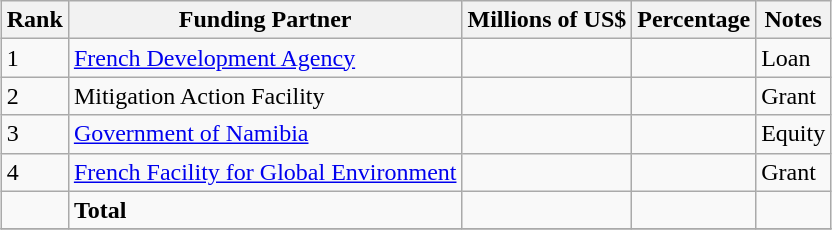<table class="wikitable sortable" style="margin: 0.5em auto">
<tr>
<th>Rank</th>
<th>Funding Partner</th>
<th>Millions of US$</th>
<th>Percentage</th>
<th>Notes</th>
</tr>
<tr>
<td>1</td>
<td><a href='#'>French Development Agency</a></td>
<td></td>
<td></td>
<td>Loan</td>
</tr>
<tr>
<td>2</td>
<td>Mitigation Action Facility</td>
<td></td>
<td></td>
<td>Grant</td>
</tr>
<tr>
<td>3</td>
<td><a href='#'>Government of Namibia</a></td>
<td></td>
<td></td>
<td>Equity</td>
</tr>
<tr>
<td>4</td>
<td><a href='#'>French Facility for Global Environment</a></td>
<td></td>
<td></td>
<td>Grant</td>
</tr>
<tr>
<td></td>
<td><strong>Total</strong></td>
<td></td>
<td></td>
<td></td>
</tr>
<tr>
</tr>
</table>
